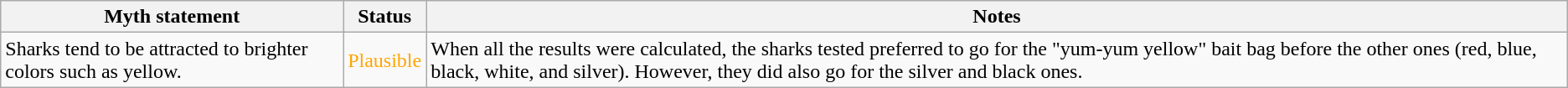<table class="wikitable">
<tr>
<th>Myth statement</th>
<th>Status</th>
<th>Notes</th>
</tr>
<tr>
<td>Sharks tend to be attracted to brighter colors such as yellow.</td>
<td style="color:orange">Plausible</td>
<td>When all the results were calculated, the sharks tested preferred to go for the "yum-yum yellow" bait bag before the other ones (red, blue, black, white, and silver). However, they did also go for the silver and black ones.</td>
</tr>
</table>
